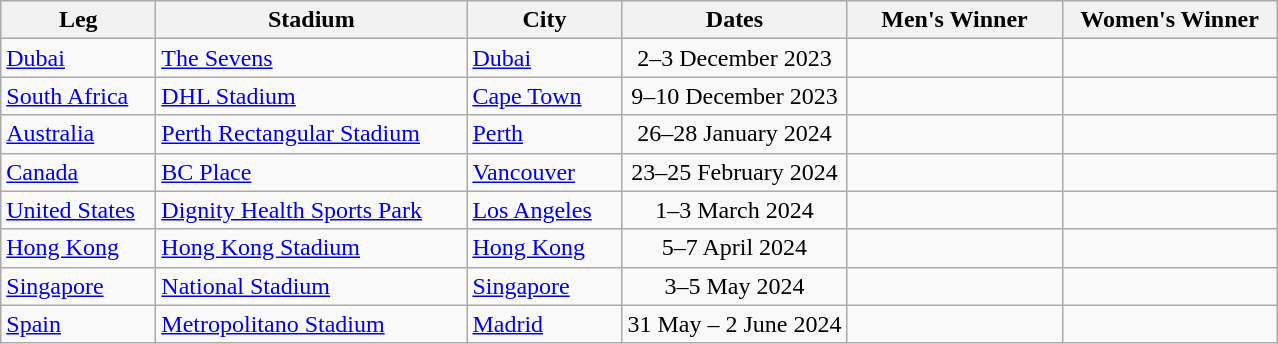<table class="wikitable sortable"  text-align:left;">
<tr bgcolor="#efefef">
<th style="width:6.0em;">Leg</th>
<th style="width:12.5em;">Stadium</th>
<th style="width:6.0em;">City</th>
<th>Dates</th>
<th style="width:8.5em;">Men's Winner</th>
<th style="width:8.5em;">Women's Winner</th>
</tr>
<tr>
<td><a href='#'>Dubai</a></td>
<td><a href='#'>The Sevens</a></td>
<td><a href='#'>Dubai</a></td>
<td align=center>2–3 December 2023</td>
<td></td>
<td></td>
</tr>
<tr>
<td><a href='#'>South Africa</a></td>
<td><a href='#'>DHL Stadium</a></td>
<td><a href='#'>Cape Town</a></td>
<td align=center>9–10 December 2023</td>
<td></td>
<td></td>
</tr>
<tr>
<td><a href='#'>Australia</a></td>
<td><a href='#'>Perth Rectangular Stadium</a></td>
<td><a href='#'>Perth</a></td>
<td align=center>26–28 January 2024</td>
<td></td>
<td></td>
</tr>
<tr>
<td><a href='#'>Canada</a></td>
<td><a href='#'>BC Place</a></td>
<td><a href='#'>Vancouver</a></td>
<td align=center>23–25 February 2024</td>
<td></td>
<td></td>
</tr>
<tr>
<td><a href='#'>United States</a></td>
<td><a href='#'>Dignity Health Sports Park</a></td>
<td><a href='#'>Los Angeles</a></td>
<td align=center>1–3 March 2024</td>
<td></td>
<td></td>
</tr>
<tr>
<td><a href='#'>Hong Kong</a></td>
<td><a href='#'>Hong Kong Stadium</a></td>
<td><a href='#'>Hong Kong</a></td>
<td align=center>5–7 April 2024</td>
<td></td>
<td></td>
</tr>
<tr>
<td><a href='#'>Singapore</a></td>
<td><a href='#'>National Stadium</a></td>
<td><a href='#'>Singapore</a></td>
<td align=center>3–5 May 2024</td>
<td></td>
<td></td>
</tr>
<tr>
<td><a href='#'>Spain</a></td>
<td><a href='#'>Metropolitano Stadium</a></td>
<td><a href='#'>Madrid</a></td>
<td align=center>31 May – 2 June 2024</td>
<td><strong></strong></td>
<td><strong></strong></td>
</tr>
</table>
